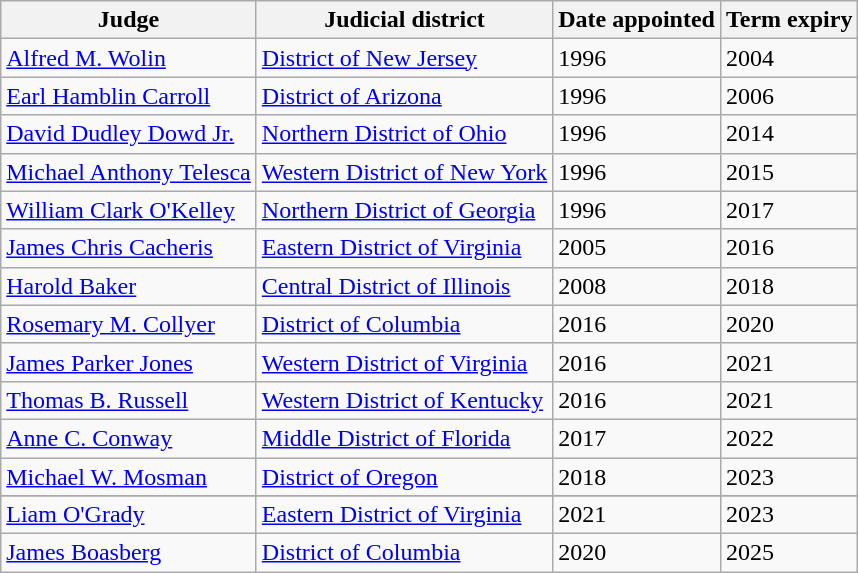<table class="wikitable sortable">
<tr>
<th>Judge</th>
<th>Judicial district</th>
<th>Date appointed</th>
<th>Term expiry</th>
</tr>
<tr>
<td><a href='#'>Alfred M. Wolin</a></td>
<td><a href='#'>District of New Jersey</a></td>
<td>1996</td>
<td>2004</td>
</tr>
<tr>
<td><a href='#'>Earl Hamblin Carroll</a></td>
<td><a href='#'>District of Arizona</a></td>
<td>1996</td>
<td>2006</td>
</tr>
<tr>
<td><a href='#'>David Dudley Dowd Jr.</a></td>
<td><a href='#'>Northern District of Ohio</a></td>
<td>1996</td>
<td>2014</td>
</tr>
<tr>
<td><a href='#'>Michael Anthony Telesca</a></td>
<td><a href='#'>Western District of New York</a></td>
<td>1996</td>
<td>2015</td>
</tr>
<tr>
<td><a href='#'>William Clark O'Kelley</a></td>
<td><a href='#'>Northern District of Georgia</a></td>
<td>1996</td>
<td>2017</td>
</tr>
<tr>
<td><a href='#'>James Chris Cacheris</a></td>
<td><a href='#'>Eastern District of Virginia</a></td>
<td>2005</td>
<td>2016</td>
</tr>
<tr>
<td><a href='#'>Harold Baker</a></td>
<td><a href='#'>Central District of Illinois</a></td>
<td>2008</td>
<td>2018</td>
</tr>
<tr>
<td><a href='#'>Rosemary M. Collyer</a></td>
<td><a href='#'>District of Columbia</a></td>
<td>2016</td>
<td>2020</td>
</tr>
<tr>
<td><a href='#'>James Parker Jones</a></td>
<td><a href='#'>Western District of Virginia</a></td>
<td>2016</td>
<td>2021</td>
</tr>
<tr>
<td><a href='#'>Thomas B. Russell</a></td>
<td><a href='#'>Western District of Kentucky</a></td>
<td>2016</td>
<td>2021</td>
</tr>
<tr>
<td><a href='#'>Anne C. Conway</a></td>
<td><a href='#'>Middle District of Florida</a></td>
<td>2017</td>
<td>2022</td>
</tr>
<tr>
<td><a href='#'>Michael W. Mosman</a></td>
<td><a href='#'>District of Oregon</a></td>
<td>2018</td>
<td>2023</td>
</tr>
<tr>
</tr>
<tr>
<td><a href='#'>Liam O'Grady</a></td>
<td><a href='#'>Eastern District of Virginia</a></td>
<td>2021</td>
<td>2023</td>
</tr>
<tr>
<td><a href='#'>James Boasberg</a></td>
<td><a href='#'>District of Columbia</a></td>
<td>2020</td>
<td>2025</td>
</tr>
</table>
